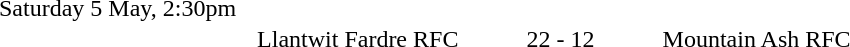<table style="width:70%;" cellspacing="1">
<tr>
<th width=35%></th>
<th width=15%></th>
<th></th>
</tr>
<tr>
<td>Saturday 5 May, 2:30pm</td>
</tr>
<tr>
<td align=right>Llantwit Fardre RFC</td>
<td align=center>22 - 12</td>
<td>Mountain Ash RFC</td>
</tr>
</table>
